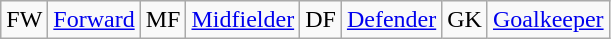<table class="wikitable">
<tr>
<td>FW</td>
<td><a href='#'>Forward</a></td>
<td>MF</td>
<td><a href='#'>Midfielder</a></td>
<td>DF</td>
<td><a href='#'>Defender</a></td>
<td>GK</td>
<td><a href='#'>Goalkeeper</a></td>
</tr>
</table>
